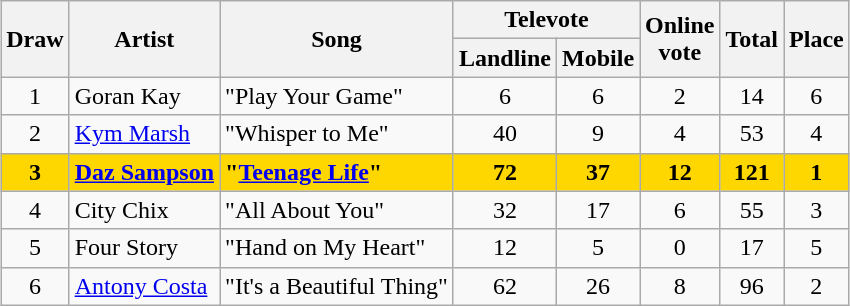<table class="sortable wikitable" style="margin: 1em auto 1em auto; text-align:center">
<tr>
<th rowspan="2">Draw</th>
<th rowspan="2">Artist</th>
<th rowspan="2">Song</th>
<th colspan="2">Televote</th>
<th rowspan="2">Online<br>vote</th>
<th rowspan="2">Total</th>
<th rowspan="2">Place</th>
</tr>
<tr>
<th>Landline</th>
<th>Mobile</th>
</tr>
<tr>
<td>1</td>
<td align="left">Goran Kay</td>
<td align="left">"Play Your Game"</td>
<td>6</td>
<td>6</td>
<td>2</td>
<td>14</td>
<td>6</td>
</tr>
<tr>
<td>2</td>
<td align="left"><a href='#'>Kym Marsh</a></td>
<td align="left">"Whisper to Me"</td>
<td>40</td>
<td>9</td>
<td>4</td>
<td>53</td>
<td>4</td>
</tr>
<tr style="font-weight:bold;background:gold;">
<td>3</td>
<td align="left"><a href='#'>Daz Sampson</a></td>
<td align="left">"<a href='#'>Teenage Life</a>"</td>
<td>72</td>
<td>37</td>
<td><strong>12</strong></td>
<td>121</td>
<td>1</td>
</tr>
<tr>
<td>4</td>
<td align="left">City Chix</td>
<td align="left">"All About You"</td>
<td>32</td>
<td>17</td>
<td>6</td>
<td>55</td>
<td>3</td>
</tr>
<tr>
<td>5</td>
<td align="left">Four Story</td>
<td align="left">"Hand on My Heart"</td>
<td>12</td>
<td>5</td>
<td>0</td>
<td>17</td>
<td>5</td>
</tr>
<tr>
<td>6</td>
<td align="left"><a href='#'>Antony Costa</a></td>
<td align="left">"It's a Beautiful Thing"</td>
<td>62</td>
<td>26</td>
<td>8</td>
<td>96</td>
<td>2</td>
</tr>
</table>
